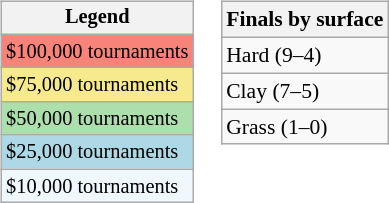<table>
<tr valign=top>
<td><br><table class=wikitable style="font-size:85%">
<tr>
<th>Legend</th>
</tr>
<tr style="background:#f88379;">
<td>$100,000 tournaments</td>
</tr>
<tr style="background:#f7e98e;">
<td>$75,000 tournaments</td>
</tr>
<tr style="background:#addfad;">
<td>$50,000 tournaments</td>
</tr>
<tr style="background:lightblue;">
<td>$25,000 tournaments</td>
</tr>
<tr style="background:#f0f8ff;">
<td>$10,000 tournaments</td>
</tr>
</table>
</td>
<td><br><table class=wikitable style="font-size:90%">
<tr>
<th>Finals by surface</th>
</tr>
<tr>
<td>Hard (9–4)</td>
</tr>
<tr>
<td>Clay (7–5)</td>
</tr>
<tr>
<td>Grass (1–0)</td>
</tr>
</table>
</td>
</tr>
</table>
